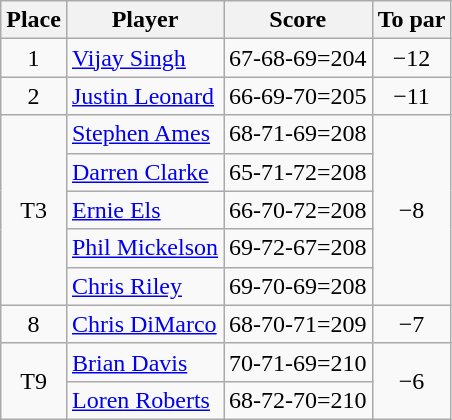<table class="wikitable">
<tr>
<th>Place</th>
<th>Player</th>
<th>Score</th>
<th>To par</th>
</tr>
<tr>
<td align=center>1</td>
<td> <a href='#'>Vijay Singh</a></td>
<td>67-68-69=204</td>
<td align=center>−12</td>
</tr>
<tr>
<td align=center>2</td>
<td> <a href='#'>Justin Leonard</a></td>
<td>66-69-70=205</td>
<td align=center>−11</td>
</tr>
<tr>
<td rowspan="5" align=center>T3</td>
<td> <a href='#'>Stephen Ames</a></td>
<td>68-71-69=208</td>
<td rowspan="5" align=center>−8</td>
</tr>
<tr>
<td> <a href='#'>Darren Clarke</a></td>
<td>65-71-72=208</td>
</tr>
<tr>
<td> <a href='#'>Ernie Els</a></td>
<td>66-70-72=208</td>
</tr>
<tr>
<td> <a href='#'>Phil Mickelson</a></td>
<td>69-72-67=208</td>
</tr>
<tr>
<td> <a href='#'>Chris Riley</a></td>
<td>69-70-69=208</td>
</tr>
<tr>
<td align=center>8</td>
<td> <a href='#'>Chris DiMarco</a></td>
<td>68-70-71=209</td>
<td align=center>−7</td>
</tr>
<tr>
<td rowspan="2" align=center>T9</td>
<td> <a href='#'>Brian Davis</a></td>
<td>70-71-69=210</td>
<td rowspan="2" align=center>−6</td>
</tr>
<tr>
<td> <a href='#'>Loren Roberts</a></td>
<td>68-72-70=210</td>
</tr>
</table>
